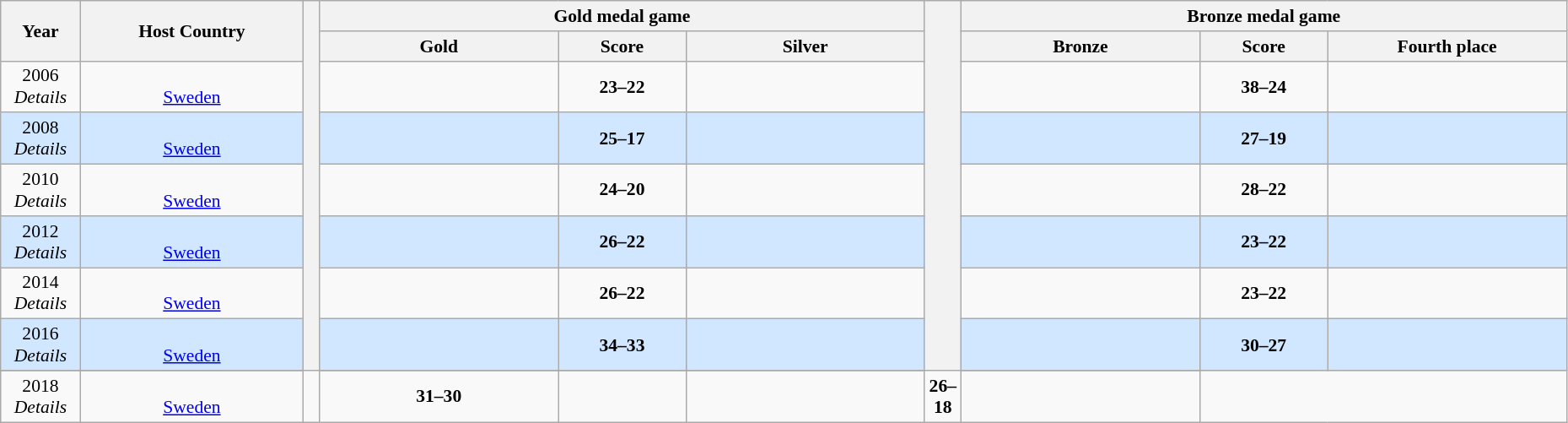<table class="wikitable" style="font-size:90%; width: 98%; text-align: center;">
<tr>
<th rowspan=2 width=5%>Year</th>
<th rowspan=2 width=14%>Host Country</th>
<th width=1% rowspan=9 bgcolor=ffffff></th>
<th colspan=3>Gold medal game</th>
<th width=1% rowspan=9 bgcolor=ffffff></th>
<th colspan=3>Bronze medal game</th>
</tr>
<tr bgcolor=#EFEFEF>
<th width=15%>Gold</th>
<th width=8%>Score</th>
<th width=15%>Silver</th>
<th width=15%>Bronze</th>
<th width=8%>Score</th>
<th width=15%>Fourth place</th>
</tr>
<tr>
<td>2006 <br> <em>Details</em></td>
<td><br><a href='#'>Sweden</a></td>
<td><strong></strong></td>
<td><strong>23–22</strong></td>
<td></td>
<td></td>
<td><strong>38–24</strong></td>
<td></td>
</tr>
<tr bgcolor=#D0E7FF>
<td>2008 <br> <em>Details</em></td>
<td><br><a href='#'>Sweden</a></td>
<td><strong></strong></td>
<td><strong>25–17</strong></td>
<td></td>
<td></td>
<td><strong>27–19</strong></td>
<td></td>
</tr>
<tr>
<td>2010 <br> <em>Details</em></td>
<td><br><a href='#'>Sweden</a></td>
<td><strong></strong></td>
<td><strong>24–20</strong></td>
<td></td>
<td></td>
<td><strong>28–22</strong></td>
<td></td>
</tr>
<tr bgcolor=#D0E7FF>
<td>2012 <br> <em>Details</em></td>
<td><br><a href='#'>Sweden</a></td>
<td><strong></strong></td>
<td><strong>26–22</strong></td>
<td></td>
<td></td>
<td><strong>23–22</strong></td>
<td></td>
</tr>
<tr>
<td>2014 <br> <em>Details</em></td>
<td><br><a href='#'>Sweden</a></td>
<td><strong></strong></td>
<td><strong>26–22</strong></td>
<td></td>
<td></td>
<td><strong>23–22</strong></td>
<td></td>
</tr>
<tr bgcolor=#D0E7FF>
<td>2016 <br> <em>Details</em></td>
<td><br><a href='#'>Sweden</a></td>
<td><strong></strong></td>
<td><strong>34–33</strong></td>
<td></td>
<td></td>
<td><strong>30–27</strong></td>
<td></td>
</tr>
<tr>
</tr>
<tr>
<td>2018 <br> <em>Details</em></td>
<td><br><a href='#'>Sweden</a></td>
<td><strong></strong></td>
<td><strong>31–30</strong></td>
<td></td>
<td></td>
<td><strong>26–18</strong></td>
<td></td>
</tr>
</table>
